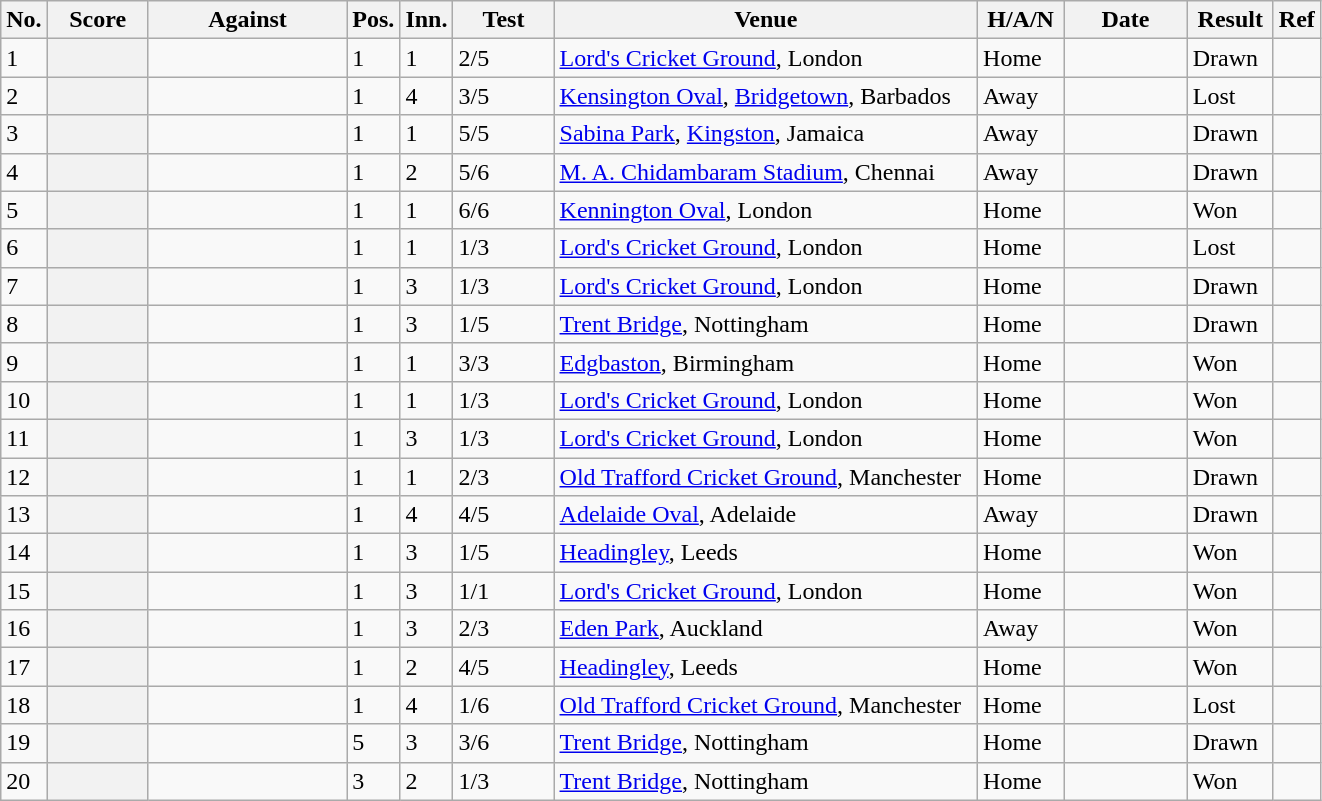<table class="wikitable plainrowheaders sortable">
<tr>
<th scope="col" style="width:10px">No.</th>
<th scope="col" style="width:60px">Score</th>
<th scope="col" style="width:125px">Against</th>
<th scope="col" style="width:10px">Pos.</th>
<th scope="col" style="width:10px">Inn.</th>
<th scope="col" style="width:60px">Test</th>
<th scope="col" style="width:275px">Venue</th>
<th scope="col" style="width:50px">H/A/N</th>
<th scope="col" style="width:75px">Date</th>
<th scope="col" style="width:50px">Result</th>
<th scope="col" class="unsortable">Ref</th>
</tr>
<tr>
<td>1</td>
<th scope="row"></th>
<td></td>
<td>1</td>
<td>1</td>
<td>2/5</td>
<td><a href='#'>Lord's Cricket Ground</a>, London</td>
<td>Home</td>
<td></td>
<td>Drawn</td>
<td></td>
</tr>
<tr>
<td>2</td>
<th scope="row"></th>
<td></td>
<td>1</td>
<td>4</td>
<td>3/5</td>
<td><a href='#'>Kensington Oval</a>, <a href='#'>Bridgetown</a>, Barbados</td>
<td>Away</td>
<td></td>
<td>Lost</td>
<td></td>
</tr>
<tr>
<td>3</td>
<th scope="row"></th>
<td></td>
<td>1</td>
<td>1</td>
<td>5/5</td>
<td><a href='#'>Sabina Park</a>, <a href='#'>Kingston</a>, Jamaica</td>
<td>Away</td>
<td></td>
<td>Drawn</td>
<td></td>
</tr>
<tr>
<td>4</td>
<th scope="row"></th>
<td></td>
<td>1</td>
<td>2</td>
<td>5/6</td>
<td><a href='#'>M. A. Chidambaram Stadium</a>, Chennai</td>
<td>Away</td>
<td></td>
<td>Drawn</td>
<td></td>
</tr>
<tr>
<td>5 </td>
<th scope="row"></th>
<td></td>
<td>1</td>
<td>1</td>
<td>6/6</td>
<td><a href='#'>Kennington Oval</a>, London</td>
<td>Home</td>
<td></td>
<td>Won</td>
<td></td>
</tr>
<tr>
<td>6</td>
<th scope="row"></th>
<td></td>
<td>1</td>
<td>1</td>
<td>1/3</td>
<td><a href='#'>Lord's Cricket Ground</a>, London</td>
<td>Home</td>
<td></td>
<td>Lost</td>
<td></td>
</tr>
<tr>
<td>7 </td>
<th scope="row"></th>
<td></td>
<td>1</td>
<td>3</td>
<td>1/3</td>
<td><a href='#'>Lord's Cricket Ground</a>, London</td>
<td>Home</td>
<td></td>
<td>Drawn</td>
<td></td>
</tr>
<tr>
<td>8</td>
<th scope="row"></th>
<td></td>
<td>1</td>
<td>3</td>
<td>1/5</td>
<td><a href='#'>Trent Bridge</a>, Nottingham</td>
<td>Home</td>
<td></td>
<td>Drawn</td>
<td></td>
</tr>
<tr>
<td>9 </td>
<th scope="row"></th>
<td></td>
<td>1</td>
<td>1</td>
<td>3/3</td>
<td><a href='#'>Edgbaston</a>, Birmingham</td>
<td>Home</td>
<td></td>
<td>Won</td>
<td></td>
</tr>
<tr>
<td>10 </td>
<th scope="row"></th>
<td></td>
<td>1</td>
<td>1</td>
<td>1/3</td>
<td><a href='#'>Lord's Cricket Ground</a>, London</td>
<td>Home</td>
<td></td>
<td>Won</td>
<td></td>
</tr>
<tr>
<td>11 </td>
<th scope="row"></th>
<td></td>
<td>1</td>
<td>3</td>
<td>1/3</td>
<td><a href='#'>Lord's Cricket Ground</a>, London</td>
<td>Home</td>
<td></td>
<td>Won</td>
<td></td>
</tr>
<tr>
<td>12 </td>
<th scope="row"></th>
<td></td>
<td>1</td>
<td>1</td>
<td>2/3</td>
<td><a href='#'>Old Trafford Cricket Ground</a>, Manchester</td>
<td>Home</td>
<td></td>
<td>Drawn</td>
<td></td>
</tr>
<tr>
<td>13 </td>
<th scope="row"></th>
<td></td>
<td>1</td>
<td>4</td>
<td>4/5</td>
<td><a href='#'>Adelaide Oval</a>, Adelaide</td>
<td>Away</td>
<td></td>
<td>Drawn</td>
<td></td>
</tr>
<tr>
<td>14 </td>
<th scope="row"></th>
<td></td>
<td>1</td>
<td>3</td>
<td>1/5</td>
<td><a href='#'>Headingley</a>, Leeds</td>
<td>Home</td>
<td></td>
<td>Won</td>
<td></td>
</tr>
<tr>
<td>15 </td>
<th scope="row"></th>
<td></td>
<td>1</td>
<td>3</td>
<td>1/1</td>
<td><a href='#'>Lord's Cricket Ground</a>, London</td>
<td>Home</td>
<td></td>
<td>Won</td>
<td></td>
</tr>
<tr>
<td>16 </td>
<th scope="row"></th>
<td></td>
<td>1</td>
<td>3</td>
<td>2/3</td>
<td><a href='#'>Eden Park</a>, Auckland</td>
<td>Away</td>
<td></td>
<td>Won</td>
<td></td>
</tr>
<tr>
<td>17 </td>
<th scope="row"></th>
<td></td>
<td>1</td>
<td>2</td>
<td>4/5</td>
<td><a href='#'>Headingley</a>, Leeds</td>
<td>Home</td>
<td></td>
<td>Won</td>
<td></td>
</tr>
<tr>
<td>18 </td>
<th scope="row"></th>
<td></td>
<td>1</td>
<td>4</td>
<td>1/6</td>
<td><a href='#'>Old Trafford Cricket Ground</a>, Manchester</td>
<td>Home</td>
<td></td>
<td>Lost</td>
<td></td>
</tr>
<tr>
<td>19 </td>
<th scope="row"></th>
<td></td>
<td>5</td>
<td>3</td>
<td>3/6</td>
<td><a href='#'>Trent Bridge</a>, Nottingham</td>
<td>Home</td>
<td></td>
<td>Drawn</td>
<td></td>
</tr>
<tr>
<td>20 </td>
<th scope="row"></th>
<td></td>
<td>3</td>
<td>2</td>
<td>1/3</td>
<td><a href='#'>Trent Bridge</a>, Nottingham</td>
<td>Home</td>
<td></td>
<td>Won</td>
<td></td>
</tr>
</table>
